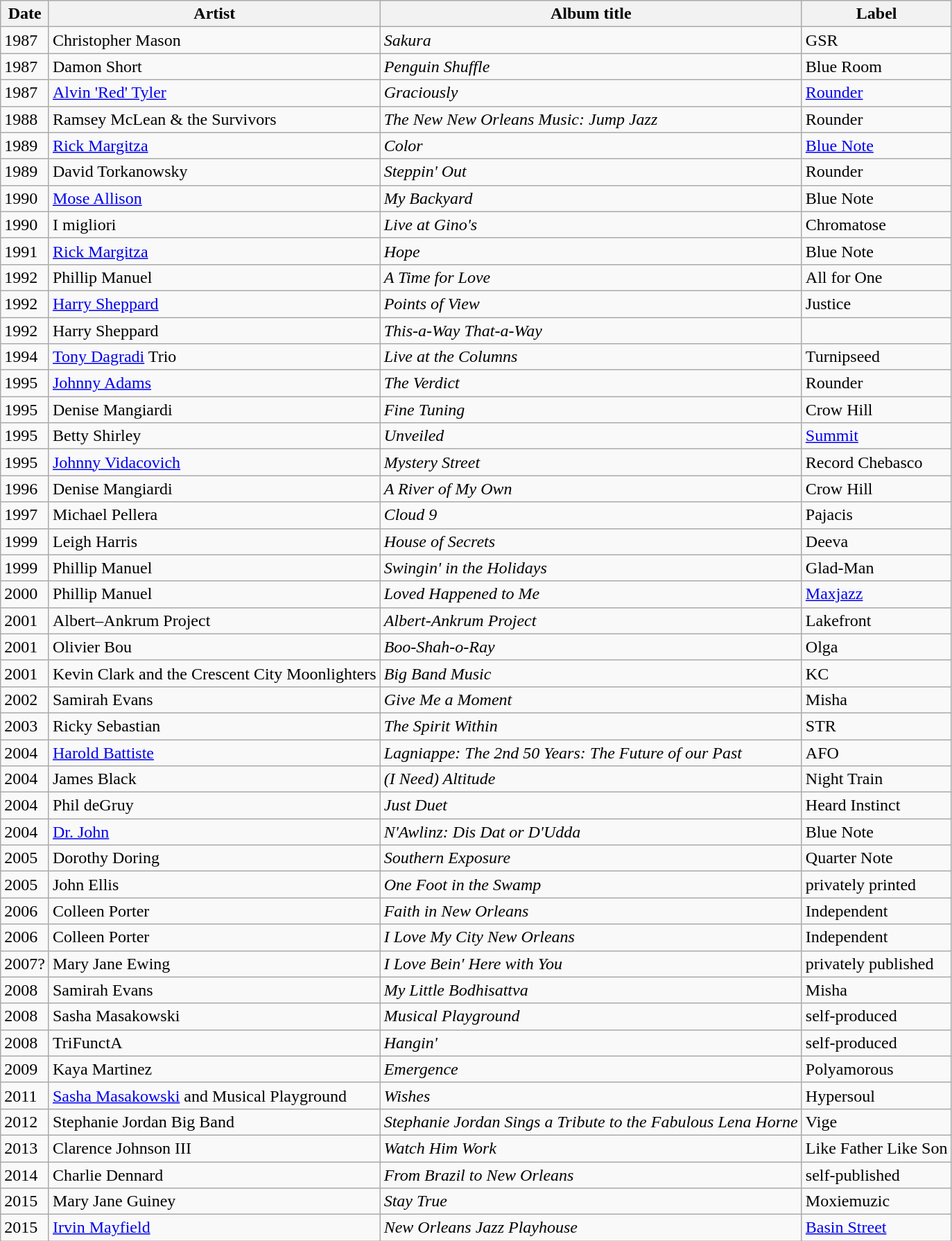<table class="wikitable sortable" border="1">
<tr>
<th scope="col">Date</th>
<th scope="col">Artist</th>
<th scope="col">Album title</th>
<th scope="col">Label</th>
</tr>
<tr>
<td>1987</td>
<td>Christopher Mason</td>
<td><em>Sakura</em></td>
<td>GSR</td>
</tr>
<tr>
<td>1987</td>
<td>Damon Short</td>
<td><em>Penguin Shuffle</em></td>
<td>Blue Room</td>
</tr>
<tr>
<td>1987</td>
<td><a href='#'>Alvin 'Red' Tyler</a></td>
<td><em>Graciously</em></td>
<td><a href='#'>Rounder</a></td>
</tr>
<tr>
<td>1988</td>
<td>Ramsey McLean & the Survivors</td>
<td><em>The New New Orleans Music: Jump Jazz</em></td>
<td>Rounder</td>
</tr>
<tr>
<td>1989</td>
<td><a href='#'>Rick Margitza</a></td>
<td><em>Color</em></td>
<td><a href='#'>Blue Note</a></td>
</tr>
<tr>
<td>1989</td>
<td>David Torkanowsky</td>
<td><em>Steppin' Out</em></td>
<td>Rounder</td>
</tr>
<tr>
<td>1990</td>
<td><a href='#'>Mose Allison</a></td>
<td><em>My Backyard</em></td>
<td>Blue Note</td>
</tr>
<tr>
<td>1990</td>
<td>I migliori</td>
<td><em>Live at Gino's</em></td>
<td>Chromatose</td>
</tr>
<tr>
<td>1991</td>
<td><a href='#'>Rick Margitza</a></td>
<td><em>Hope</em></td>
<td>Blue Note</td>
</tr>
<tr>
<td>1992</td>
<td>Phillip Manuel</td>
<td><em>A Time for Love</em></td>
<td>All for One</td>
</tr>
<tr>
<td>1992</td>
<td><a href='#'>Harry Sheppard</a></td>
<td><em>Points of View</em></td>
<td>Justice</td>
</tr>
<tr>
<td>1992</td>
<td>Harry Sheppard</td>
<td><em>This-a-Way That-a-Way</em></td>
<td></td>
</tr>
<tr>
<td>1994</td>
<td><a href='#'>Tony Dagradi</a> Trio</td>
<td><em>Live at the Columns</em></td>
<td>Turnipseed</td>
</tr>
<tr>
<td>1995</td>
<td><a href='#'>Johnny Adams</a></td>
<td><em>The Verdict</em></td>
<td>Rounder</td>
</tr>
<tr>
<td>1995</td>
<td>Denise Mangiardi</td>
<td><em>Fine Tuning</em></td>
<td>Crow Hill</td>
</tr>
<tr>
<td>1995</td>
<td>Betty Shirley</td>
<td><em>Unveiled</em></td>
<td><a href='#'>Summit</a></td>
</tr>
<tr>
<td>1995</td>
<td><a href='#'>Johnny Vidacovich</a></td>
<td><em>Mystery Street</em></td>
<td>Record Chebasco</td>
</tr>
<tr>
<td>1996</td>
<td>Denise Mangiardi</td>
<td><em>A River of My Own</em></td>
<td>Crow Hill</td>
</tr>
<tr>
<td>1997</td>
<td>Michael Pellera</td>
<td><em>Cloud 9</em></td>
<td>Pajacis</td>
</tr>
<tr>
<td>1999</td>
<td>Leigh Harris</td>
<td><em>House of Secrets</em></td>
<td>Deeva</td>
</tr>
<tr>
<td>1999</td>
<td>Phillip Manuel</td>
<td><em>Swingin' in the Holidays</em></td>
<td>Glad-Man</td>
</tr>
<tr>
<td>2000</td>
<td>Phillip Manuel</td>
<td><em>Loved Happened to Me</em></td>
<td><a href='#'>Maxjazz</a></td>
</tr>
<tr>
<td>2001</td>
<td>Albert–Ankrum Project</td>
<td><em>Albert-Ankrum Project</em></td>
<td>Lakefront</td>
</tr>
<tr>
<td>2001</td>
<td>Olivier Bou</td>
<td><em>Boo-Shah-o-Ray</em></td>
<td>Olga</td>
</tr>
<tr>
<td>2001</td>
<td>Kevin Clark and the Crescent City Moonlighters</td>
<td><em>Big Band Music</em></td>
<td>KC</td>
</tr>
<tr>
<td>2002</td>
<td>Samirah Evans</td>
<td><em>Give Me a Moment</em></td>
<td>Misha</td>
</tr>
<tr>
<td>2003</td>
<td>Ricky Sebastian</td>
<td><em>The Spirit Within</em></td>
<td>STR</td>
</tr>
<tr>
<td>2004</td>
<td><a href='#'>Harold Battiste</a></td>
<td><em>Lagniappe: The 2nd 50 Years: The Future of our Past</em></td>
<td>AFO</td>
</tr>
<tr>
<td>2004</td>
<td>James Black</td>
<td><em>(I Need) Altitude</em></td>
<td>Night Train</td>
</tr>
<tr>
<td>2004</td>
<td>Phil deGruy</td>
<td><em>Just Duet</em></td>
<td>Heard Instinct</td>
</tr>
<tr>
<td>2004</td>
<td><a href='#'>Dr. John</a></td>
<td><em>N'Awlinz: Dis Dat or D'Udda</em></td>
<td>Blue Note</td>
</tr>
<tr>
<td>2005</td>
<td>Dorothy Doring</td>
<td><em>Southern Exposure</em></td>
<td>Quarter Note</td>
</tr>
<tr>
<td>2005</td>
<td>John Ellis</td>
<td><em>One Foot in the Swamp</em></td>
<td>privately printed</td>
</tr>
<tr>
<td>2006</td>
<td>Colleen Porter</td>
<td><em>Faith in New Orleans</em></td>
<td>Independent</td>
</tr>
<tr>
<td>2006</td>
<td>Colleen Porter</td>
<td><em>I Love My City New Orleans</em></td>
<td>Independent</td>
</tr>
<tr>
<td>2007?</td>
<td>Mary Jane Ewing</td>
<td><em>I Love Bein' Here with You</em></td>
<td>privately published</td>
</tr>
<tr>
<td>2008</td>
<td>Samirah Evans</td>
<td><em>My Little Bodhisattva</em></td>
<td>Misha</td>
</tr>
<tr>
<td>2008</td>
<td>Sasha Masakowski</td>
<td><em>Musical Playground</em></td>
<td>self-produced</td>
</tr>
<tr>
<td>2008</td>
<td>TriFunctA</td>
<td><em>Hangin' </em></td>
<td>self-produced</td>
</tr>
<tr>
<td>2009</td>
<td>Kaya Martinez</td>
<td><em>Emergence</em></td>
<td>Polyamorous</td>
</tr>
<tr>
<td>2011</td>
<td><a href='#'>Sasha Masakowski</a> and Musical Playground</td>
<td><em>Wishes</em></td>
<td>Hypersoul</td>
</tr>
<tr>
<td>2012</td>
<td>Stephanie Jordan Big Band</td>
<td><em>Stephanie Jordan Sings a Tribute to the Fabulous Lena Horne</em></td>
<td>Vige</td>
</tr>
<tr>
<td>2013</td>
<td>Clarence Johnson III</td>
<td><em>Watch Him Work</em></td>
<td>Like Father Like Son</td>
</tr>
<tr>
<td>2014</td>
<td>Charlie Dennard</td>
<td><em>From Brazil to New Orleans</em></td>
<td>self-published</td>
</tr>
<tr>
<td>2015</td>
<td>Mary Jane Guiney</td>
<td><em>Stay True</em></td>
<td>Moxiemuzic</td>
</tr>
<tr>
<td>2015</td>
<td><a href='#'>Irvin Mayfield</a></td>
<td><em>New Orleans Jazz Playhouse</em></td>
<td><a href='#'>Basin Street</a></td>
</tr>
</table>
